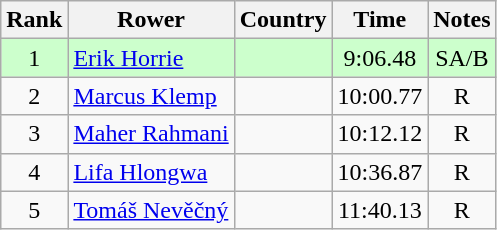<table class="wikitable" style="text-align:center">
<tr>
<th>Rank</th>
<th>Rower</th>
<th>Country</th>
<th>Time</th>
<th>Notes</th>
</tr>
<tr bgcolor=ccffcc>
<td>1</td>
<td align="left"><a href='#'>Erik Horrie</a></td>
<td align="left"></td>
<td>9:06.48</td>
<td>SA/B</td>
</tr>
<tr>
<td>2</td>
<td align="left"><a href='#'>Marcus Klemp</a></td>
<td align="left"></td>
<td>10:00.77</td>
<td>R</td>
</tr>
<tr>
<td>3</td>
<td align="left"><a href='#'>Maher Rahmani</a></td>
<td align="left"></td>
<td>10:12.12</td>
<td>R</td>
</tr>
<tr>
<td>4</td>
<td align="left"><a href='#'>Lifa Hlongwa</a></td>
<td align="left"></td>
<td>10:36.87</td>
<td>R</td>
</tr>
<tr>
<td>5</td>
<td align="left"><a href='#'>Tomáš Nevěčný</a></td>
<td align="left"></td>
<td>11:40.13</td>
<td>R</td>
</tr>
</table>
